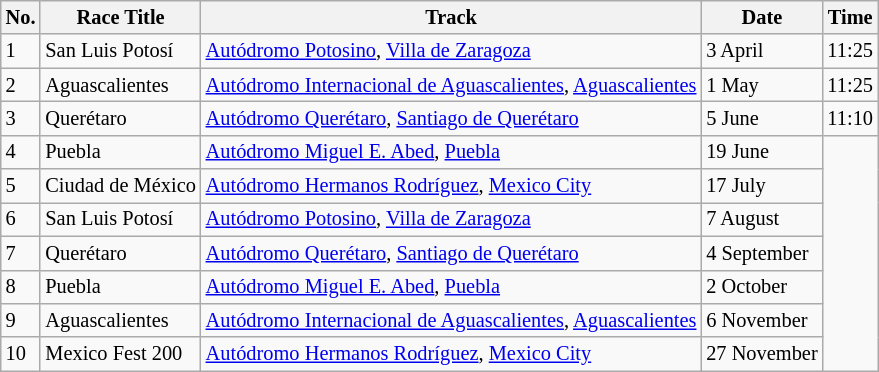<table class="wikitable" style="font-size:85%;">
<tr>
<th>No.</th>
<th>Race Title</th>
<th>Track</th>
<th>Date</th>
<th>Time</th>
</tr>
<tr>
<td>1</td>
<td>San Luis Potosí</td>
<td> <a href='#'>Autódromo Potosino</a>, <a href='#'>Villa de Zaragoza</a></td>
<td>3 April</td>
<td>11:25</td>
</tr>
<tr>
<td>2</td>
<td>Aguascalientes</td>
<td> <a href='#'>Autódromo Internacional de Aguascalientes</a>, <a href='#'>Aguascalientes</a></td>
<td>1 May</td>
<td>11:25</td>
</tr>
<tr>
<td>3</td>
<td>Querétaro</td>
<td> <a href='#'>Autódromo Querétaro</a>, <a href='#'>Santiago de Querétaro</a></td>
<td>5 June</td>
<td>11:10</td>
</tr>
<tr>
<td>4</td>
<td>Puebla</td>
<td> <a href='#'>Autódromo Miguel E. Abed</a>, <a href='#'>Puebla</a></td>
<td>19 June</td>
</tr>
<tr>
<td>5</td>
<td>Ciudad de México</td>
<td> <a href='#'>Autódromo Hermanos Rodríguez</a>, <a href='#'>Mexico City</a></td>
<td>17 July</td>
</tr>
<tr>
<td>6</td>
<td>San Luis Potosí</td>
<td> <a href='#'>Autódromo Potosino</a>, <a href='#'>Villa de Zaragoza</a></td>
<td>7 August</td>
</tr>
<tr>
<td>7</td>
<td>Querétaro</td>
<td> <a href='#'>Autódromo Querétaro</a>, <a href='#'>Santiago de Querétaro</a></td>
<td>4 September</td>
</tr>
<tr>
<td>8</td>
<td>Puebla</td>
<td> <a href='#'>Autódromo Miguel E. Abed</a>, <a href='#'>Puebla</a></td>
<td>2 October</td>
</tr>
<tr>
<td>9</td>
<td>Aguascalientes</td>
<td> <a href='#'>Autódromo Internacional de Aguascalientes</a>, <a href='#'>Aguascalientes</a></td>
<td>6 November</td>
</tr>
<tr>
<td>10</td>
<td>Mexico Fest 200</td>
<td> <a href='#'>Autódromo Hermanos Rodríguez</a>, <a href='#'>Mexico City</a></td>
<td>27 November</td>
</tr>
</table>
